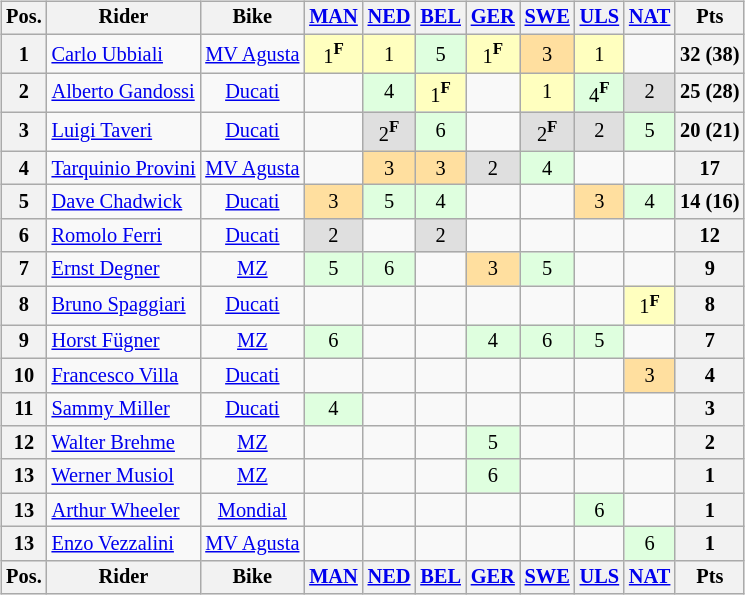<table>
<tr>
<td><br><table class="wikitable" style="font-size: 85%; text-align:center">
<tr>
<th>Pos.</th>
<th>Rider</th>
<th>Bike</th>
<th><a href='#'>MAN</a><br></th>
<th><a href='#'>NED</a><br></th>
<th><a href='#'>BEL</a><br></th>
<th><a href='#'>GER</a><br></th>
<th><a href='#'>SWE</a><br></th>
<th><a href='#'>ULS</a><br></th>
<th><a href='#'>NAT</a><br></th>
<th>Pts</th>
</tr>
<tr>
<th>1</th>
<td align="left"> <a href='#'>Carlo Ubbiali</a></td>
<td><a href='#'>MV Agusta</a></td>
<td style="background:#ffffbf;">1<strong><sup>F</sup></strong></td>
<td style="background:#ffffbf;">1</td>
<td style="background:#dfffdf;">5</td>
<td style="background:#ffffbf;">1<strong><sup>F</sup></strong></td>
<td style="background:#ffdf9f;">3</td>
<td style="background:#ffffbf;">1</td>
<td></td>
<th>32 (38)</th>
</tr>
<tr>
<th>2</th>
<td align="left"> <a href='#'>Alberto Gandossi</a></td>
<td><a href='#'>Ducati</a></td>
<td></td>
<td style="background:#dfffdf;">4</td>
<td style="background:#ffffbf;">1<strong><sup>F</sup></strong></td>
<td></td>
<td style="background:#ffffbf;">1</td>
<td style="background:#dfffdf;">4<strong><sup>F</sup></strong></td>
<td style="background:#dfdfdf;">2</td>
<th>25 (28)</th>
</tr>
<tr>
<th>3</th>
<td align="left"> <a href='#'>Luigi Taveri</a></td>
<td><a href='#'>Ducati</a></td>
<td></td>
<td style="background:#dfdfdf;">2<strong><sup>F</sup></strong></td>
<td style="background:#dfffdf;">6</td>
<td></td>
<td style="background:#dfdfdf;">2<strong><sup>F</sup></strong></td>
<td style="background:#dfdfdf;">2</td>
<td style="background:#dfffdf;">5</td>
<th>20 (21)</th>
</tr>
<tr>
<th>4</th>
<td align="left"> <a href='#'>Tarquinio Provini</a></td>
<td><a href='#'>MV Agusta</a></td>
<td></td>
<td style="background:#ffdf9f;">3</td>
<td style="background:#ffdf9f;">3</td>
<td style="background:#dfdfdf;">2</td>
<td style="background:#dfffdf;">4</td>
<td></td>
<td></td>
<th>17</th>
</tr>
<tr>
<th>5</th>
<td align="left"> <a href='#'>Dave Chadwick</a></td>
<td><a href='#'>Ducati</a></td>
<td style="background:#ffdf9f;">3</td>
<td style="background:#dfffdf;">5</td>
<td style="background:#dfffdf;">4</td>
<td></td>
<td></td>
<td style="background:#ffdf9f;">3</td>
<td style="background:#dfffdf;">4</td>
<th>14 (16)</th>
</tr>
<tr>
<th>6</th>
<td align="left"> <a href='#'>Romolo Ferri</a></td>
<td><a href='#'>Ducati</a></td>
<td style="background:#dfdfdf;">2</td>
<td></td>
<td style="background:#dfdfdf;">2</td>
<td></td>
<td></td>
<td></td>
<td></td>
<th>12</th>
</tr>
<tr>
<th>7</th>
<td align="left"> <a href='#'>Ernst Degner</a></td>
<td><a href='#'>MZ</a></td>
<td style="background:#dfffdf;">5</td>
<td style="background:#dfffdf;">6</td>
<td></td>
<td style="background:#ffdf9f;">3</td>
<td style="background:#dfffdf;">5</td>
<td></td>
<td></td>
<th>9</th>
</tr>
<tr>
<th>8</th>
<td align="left"> <a href='#'>Bruno Spaggiari</a></td>
<td><a href='#'>Ducati</a></td>
<td></td>
<td></td>
<td></td>
<td></td>
<td></td>
<td></td>
<td style="background:#ffffbf;">1<strong><sup>F</sup></strong></td>
<th>8</th>
</tr>
<tr>
<th>9</th>
<td align="left"> <a href='#'>Horst Fügner</a></td>
<td><a href='#'>MZ</a></td>
<td style="background:#dfffdf;">6</td>
<td></td>
<td></td>
<td style="background:#dfffdf;">4</td>
<td style="background:#dfffdf;">6</td>
<td style="background:#dfffdf;">5</td>
<td></td>
<th>7</th>
</tr>
<tr>
<th>10</th>
<td align="left"> <a href='#'>Francesco Villa</a></td>
<td><a href='#'>Ducati</a></td>
<td></td>
<td></td>
<td></td>
<td></td>
<td></td>
<td></td>
<td style="background:#ffdf9f;">3</td>
<th>4</th>
</tr>
<tr>
<th>11</th>
<td align="left"> <a href='#'>Sammy Miller</a></td>
<td><a href='#'>Ducati</a></td>
<td style="background:#dfffdf;">4</td>
<td></td>
<td></td>
<td></td>
<td></td>
<td></td>
<td></td>
<th>3</th>
</tr>
<tr>
<th>12</th>
<td align="left"> <a href='#'>Walter Brehme</a></td>
<td><a href='#'>MZ</a></td>
<td></td>
<td></td>
<td></td>
<td style="background:#dfffdf;">5</td>
<td></td>
<td></td>
<td></td>
<th>2</th>
</tr>
<tr>
<th>13</th>
<td align="left"> <a href='#'>Werner Musiol</a></td>
<td><a href='#'>MZ</a></td>
<td></td>
<td></td>
<td></td>
<td style="background:#dfffdf;">6</td>
<td></td>
<td></td>
<td></td>
<th>1</th>
</tr>
<tr>
<th>13</th>
<td align="left"> <a href='#'>Arthur Wheeler</a></td>
<td><a href='#'>Mondial</a></td>
<td></td>
<td></td>
<td></td>
<td></td>
<td></td>
<td style="background:#dfffdf;">6</td>
<td></td>
<th>1</th>
</tr>
<tr>
<th>13</th>
<td align="left"> <a href='#'>Enzo Vezzalini</a></td>
<td><a href='#'>MV Agusta</a></td>
<td></td>
<td></td>
<td></td>
<td></td>
<td></td>
<td></td>
<td style="background:#dfffdf;">6</td>
<th>1</th>
</tr>
<tr>
<th>Pos.</th>
<th>Rider</th>
<th>Bike</th>
<th><a href='#'>MAN</a><br></th>
<th><a href='#'>NED</a><br></th>
<th><a href='#'>BEL</a><br></th>
<th><a href='#'>GER</a><br></th>
<th><a href='#'>SWE</a><br></th>
<th><a href='#'>ULS</a><br></th>
<th><a href='#'>NAT</a><br></th>
<th>Pts</th>
</tr>
</table>
</td>
<td valign="top"><br></td>
</tr>
</table>
